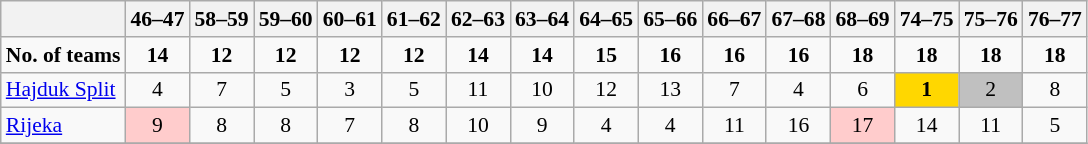<table border=1  bordercolor="#CCCCCC" class=wikitable style="font-size:90%;">
<tr align=LEFT valign=CENTER>
<th></th>
<th>46–47</th>
<th>58–59</th>
<th>59–60</th>
<th>60–61</th>
<th>61–62</th>
<th>62–63</th>
<th>63–64</th>
<th>64–65</th>
<th>65–66</th>
<th>66–67</th>
<th>67–68</th>
<th>68–69</th>
<th>74–75</th>
<th>75–76</th>
<th>76–77</th>
</tr>
<tr align=CENTER>
<td><strong>No. of teams</strong></td>
<td><strong>14</strong></td>
<td><strong>12</strong></td>
<td><strong>12</strong></td>
<td><strong>12</strong></td>
<td><strong>12</strong></td>
<td><strong>14</strong></td>
<td><strong>14</strong></td>
<td><strong>15</strong></td>
<td><strong>16</strong></td>
<td><strong>16</strong></td>
<td><strong>16</strong></td>
<td><strong>18</strong></td>
<td><strong>18</strong></td>
<td><strong>18</strong></td>
<td><strong>18</strong></td>
</tr>
<tr align=CENTER valign=BOTTOM>
<td align=LEFT><a href='#'>Hajduk Split</a></td>
<td>4</td>
<td>7</td>
<td>5</td>
<td>3</td>
<td>5</td>
<td>11</td>
<td>10</td>
<td>12</td>
<td>13</td>
<td>7</td>
<td>4</td>
<td>6</td>
<td bgcolor=gold><strong>1</strong></td>
<td bgcolor=silver>2</td>
<td>8</td>
</tr>
<tr align=CENTER valign=BOTTOM>
<td align=LEFT><a href='#'>Rijeka</a></td>
<td bgcolor=#FFCCCC>9</td>
<td>8</td>
<td>8</td>
<td>7</td>
<td>8</td>
<td>10</td>
<td>9</td>
<td>4</td>
<td>4</td>
<td>11</td>
<td>16</td>
<td bgcolor=#FFCCCC>17</td>
<td>14</td>
<td>11</td>
<td>5</td>
</tr>
<tr>
</tr>
</table>
